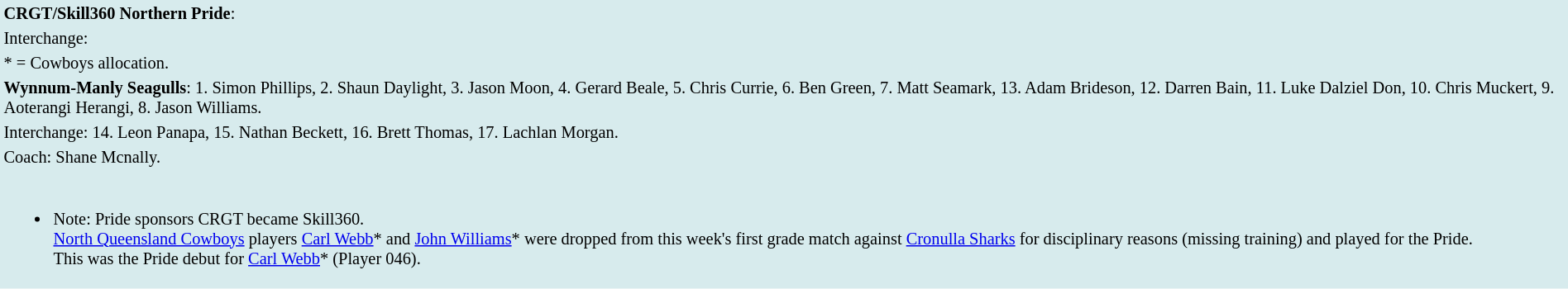<table style="background:#d7ebed; font-size:85%; width:100%;">
<tr>
<td><strong>CRGT/Skill360 Northern Pride</strong>:             </td>
</tr>
<tr>
<td>Interchange:    </td>
</tr>
<tr>
<td>* = Cowboys allocation.</td>
</tr>
<tr>
<td><strong>Wynnum-Manly Seagulls</strong>: 1. Simon Phillips, 2. Shaun Daylight, 3. Jason Moon, 4. Gerard Beale, 5. Chris Currie, 6. Ben Green, 7. Matt Seamark, 13. Adam Brideson, 12. Darren Bain, 11. Luke Dalziel Don, 10. Chris Muckert, 9. Aoterangi Herangi, 8. Jason Williams.</td>
</tr>
<tr>
<td>Interchange: 14. Leon Panapa, 15. Nathan Beckett, 16. Brett Thomas, 17. Lachlan Morgan.</td>
</tr>
<tr>
<td>Coach: Shane Mcnally.</td>
</tr>
<tr>
<td><br><ul><li>Note: Pride sponsors CRGT became Skill360.<br><a href='#'>North Queensland Cowboys</a> players <a href='#'>Carl Webb</a>* and <a href='#'>John Williams</a>* were dropped from this week's first grade match against <a href='#'>Cronulla Sharks</a> for disciplinary reasons (missing training) and played for the Pride.<br>This was the Pride debut for <a href='#'>Carl Webb</a>* (Player 046).</li></ul></td>
</tr>
</table>
